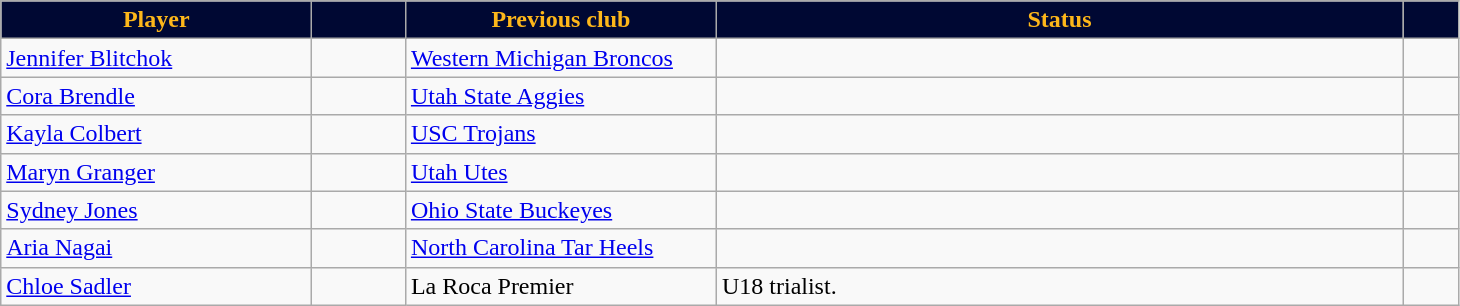<table class="wikitable sortable">
<tr>
<th style="background:#000833; color:#FDB71A; width:200px;" scope="col">Player</th>
<th style="background:#000833; color:#FDB71A; width:55px;" scope="col"></th>
<th style="background:#000833; color:#FDB71A; width:200px;" scope="col">Previous club</th>
<th style="background:#000833; color:#FDB71A; width:450px;" scope="col">Status</th>
<th style="background:#000833; color:#FDB71A; width:30px;" scope="col"></th>
</tr>
<tr>
<td> <a href='#'>Jennifer Blitchok</a></td>
<td align="center"></td>
<td> <a href='#'>Western Michigan Broncos</a></td>
<td></td>
<td></td>
</tr>
<tr>
<td> <a href='#'>Cora Brendle</a></td>
<td></td>
<td> <a href='#'>Utah State Aggies</a></td>
<td></td>
<td></td>
</tr>
<tr>
<td> <a href='#'>Kayla Colbert</a></td>
<td></td>
<td> <a href='#'>USC Trojans</a></td>
<td></td>
<td></td>
</tr>
<tr>
<td> <a href='#'>Maryn Granger</a></td>
<td></td>
<td> <a href='#'>Utah Utes</a></td>
<td></td>
<td></td>
</tr>
<tr>
<td> <a href='#'>Sydney Jones</a></td>
<td></td>
<td> <a href='#'>Ohio State Buckeyes</a></td>
<td></td>
<td></td>
</tr>
<tr>
<td> <a href='#'>Aria Nagai</a></td>
<td></td>
<td> <a href='#'>North Carolina Tar Heels</a></td>
<td></td>
<td></td>
</tr>
<tr>
<td> <a href='#'>Chloe Sadler</a></td>
<td></td>
<td> La Roca Premier</td>
<td>U18 trialist.</td>
<td></td>
</tr>
</table>
